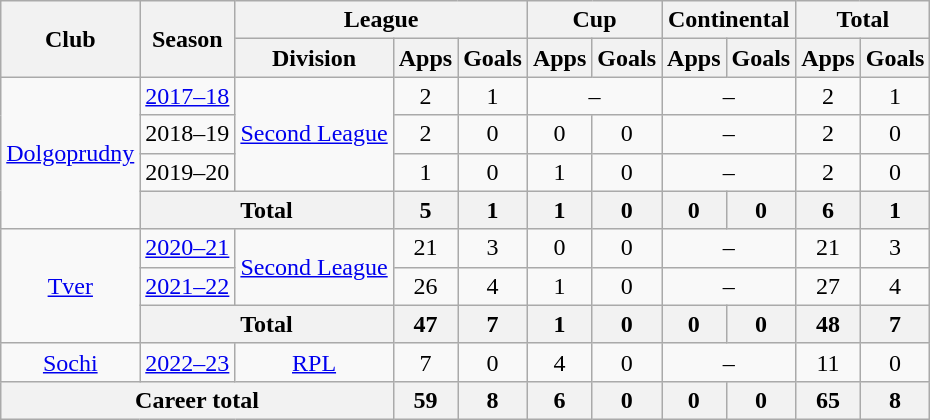<table class="wikitable" style="text-align: center;">
<tr>
<th rowspan=2>Club</th>
<th rowspan=2>Season</th>
<th colspan=3>League</th>
<th colspan=2>Cup</th>
<th colspan=2>Continental</th>
<th colspan=2>Total</th>
</tr>
<tr>
<th>Division</th>
<th>Apps</th>
<th>Goals</th>
<th>Apps</th>
<th>Goals</th>
<th>Apps</th>
<th>Goals</th>
<th>Apps</th>
<th>Goals</th>
</tr>
<tr>
<td rowspan="4"><a href='#'>Dolgoprudny</a></td>
<td><a href='#'>2017–18</a></td>
<td rowspan="3"><a href='#'>Second League</a></td>
<td>2</td>
<td>1</td>
<td colspan=2>–</td>
<td colspan=2>–</td>
<td>2</td>
<td>1</td>
</tr>
<tr>
<td>2018–19</td>
<td>2</td>
<td>0</td>
<td>0</td>
<td>0</td>
<td colspan=2>–</td>
<td>2</td>
<td>0</td>
</tr>
<tr>
<td>2019–20</td>
<td>1</td>
<td>0</td>
<td>1</td>
<td>0</td>
<td colspan=2>–</td>
<td>2</td>
<td>0</td>
</tr>
<tr>
<th colspan=2>Total</th>
<th>5</th>
<th>1</th>
<th>1</th>
<th>0</th>
<th>0</th>
<th>0</th>
<th>6</th>
<th>1</th>
</tr>
<tr>
<td rowspan="3"><a href='#'>Tver</a></td>
<td><a href='#'>2020–21</a></td>
<td rowspan="2"><a href='#'>Second League</a></td>
<td>21</td>
<td>3</td>
<td>0</td>
<td>0</td>
<td colspan=2>–</td>
<td>21</td>
<td>3</td>
</tr>
<tr>
<td><a href='#'>2021–22</a></td>
<td>26</td>
<td>4</td>
<td>1</td>
<td>0</td>
<td colspan=2>–</td>
<td>27</td>
<td>4</td>
</tr>
<tr>
<th colspan=2>Total</th>
<th>47</th>
<th>7</th>
<th>1</th>
<th>0</th>
<th>0</th>
<th>0</th>
<th>48</th>
<th>7</th>
</tr>
<tr>
<td><a href='#'>Sochi</a></td>
<td><a href='#'>2022–23</a></td>
<td><a href='#'>RPL</a></td>
<td>7</td>
<td>0</td>
<td>4</td>
<td>0</td>
<td colspan=2>–</td>
<td>11</td>
<td>0</td>
</tr>
<tr>
<th colspan=3>Career total</th>
<th>59</th>
<th>8</th>
<th>6</th>
<th>0</th>
<th>0</th>
<th>0</th>
<th>65</th>
<th>8</th>
</tr>
</table>
